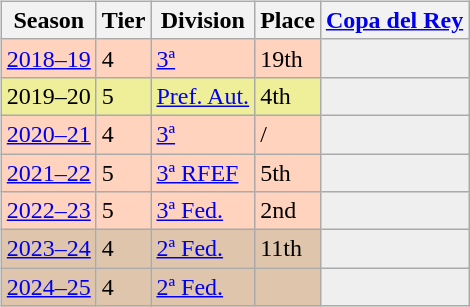<table>
<tr>
<td valign="top" width=0%><br><table class="wikitable">
<tr style="background:#f0f6fa;">
<th>Season</th>
<th>Tier</th>
<th>Division</th>
<th>Place</th>
<th><a href='#'>Copa del Rey</a></th>
</tr>
<tr>
<td style="background:#FFD3BD;"><a href='#'>2018–19</a></td>
<td style="background:#FFD3BD;">4</td>
<td style="background:#FFD3BD;"><a href='#'>3ª</a></td>
<td style="background:#FFD3BD;">19th</td>
<td style="background:#efefef;"></td>
</tr>
<tr>
<td style="background:#EFEF99;">2019–20</td>
<td style="background:#EFEF99;">5</td>
<td style="background:#EFEF99;"><a href='#'>Pref. Aut.</a></td>
<td style="background:#EFEF99;">4th</td>
<td style="background:#efefef;"></td>
</tr>
<tr>
<td style="background:#FFD3BD;"><a href='#'>2020–21</a></td>
<td style="background:#FFD3BD;">4</td>
<td style="background:#FFD3BD;"><a href='#'>3ª</a></td>
<td style="background:#FFD3BD;"> / </td>
<td style="background:#efefef;"></td>
</tr>
<tr>
<td style="background:#FFD3BD;"><a href='#'>2021–22</a></td>
<td style="background:#FFD3BD;">5</td>
<td style="background:#FFD3BD;"><a href='#'>3ª RFEF</a></td>
<td style="background:#FFD3BD;">5th</td>
<td style="background:#efefef;"></td>
</tr>
<tr>
<td style="background:#FFD3BD;"><a href='#'>2022–23</a></td>
<td style="background:#FFD3BD;">5</td>
<td style="background:#FFD3BD;"><a href='#'>3ª Fed.</a></td>
<td style="background:#FFD3BD;">2nd</td>
<td style="background:#efefef;"></td>
</tr>
<tr>
<td style="background:#DEC5AB;"><a href='#'>2023–24</a></td>
<td style="background:#DEC5AB;">4</td>
<td style="background:#DEC5AB;"><a href='#'>2ª Fed.</a></td>
<td style="background:#DEC5AB;">11th</td>
<th style="background:#EFEFEF;"></th>
</tr>
<tr>
<td style="background:#DEC5AB;"><a href='#'>2024–25</a></td>
<td style="background:#DEC5AB;">4</td>
<td style="background:#DEC5AB;"><a href='#'>2ª Fed.</a></td>
<td style="background:#DEC5AB;"></td>
<th style="background:#EFEFEF;"></th>
</tr>
</table>
</td>
</tr>
</table>
